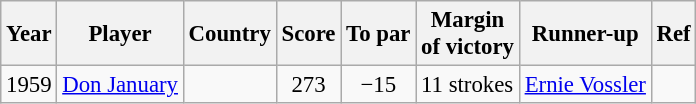<table class="wikitable" style="font-size:95%">
<tr>
<th>Year</th>
<th>Player</th>
<th>Country</th>
<th>Score</th>
<th>To par</th>
<th>Margin<br>of victory</th>
<th>Runner-up</th>
<th>Ref</th>
</tr>
<tr>
<td>1959</td>
<td><a href='#'>Don January</a></td>
<td></td>
<td align=center>273</td>
<td align=center>−15</td>
<td>11 strokes</td>
<td> <a href='#'>Ernie Vossler</a></td>
<td></td>
</tr>
</table>
